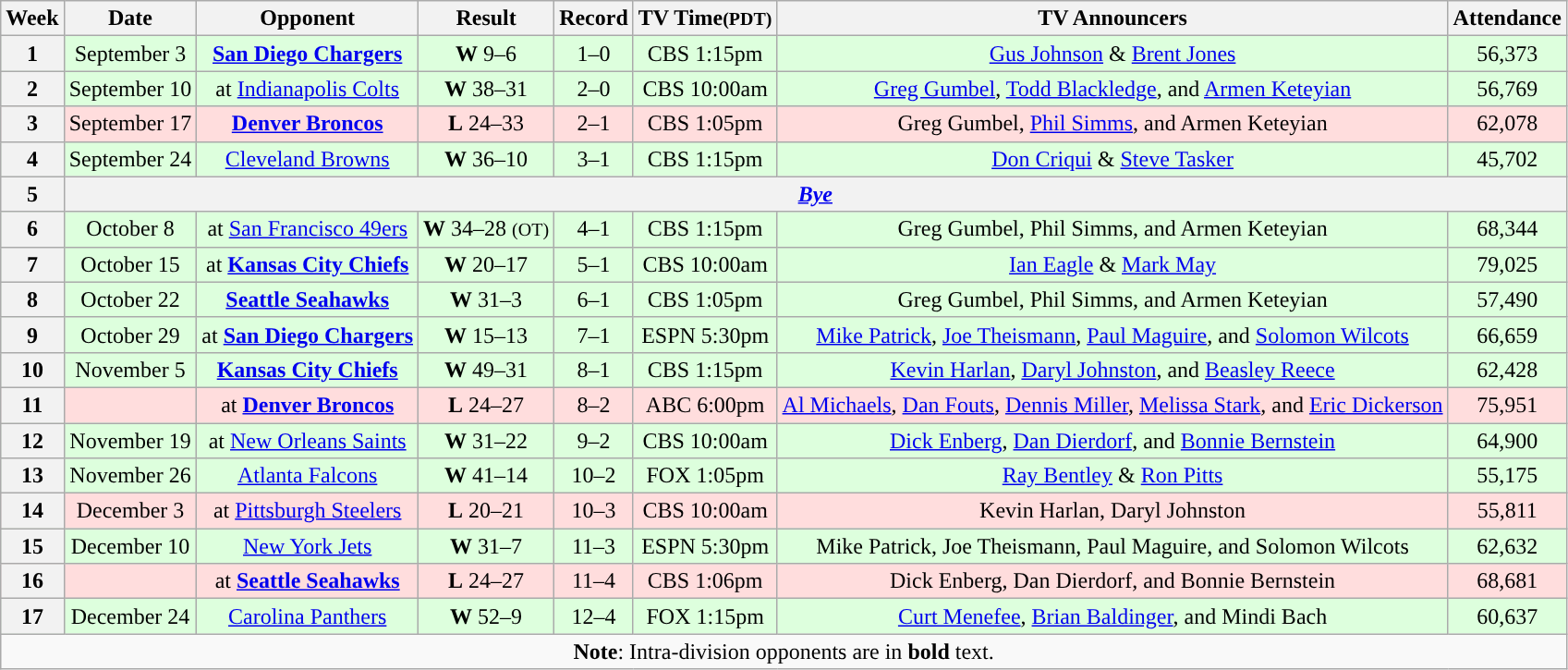<table class="wikitable" style="text-align:center;">
<tr>
<th>Week</th>
<th>Date</th>
<th>Opponent</th>
<th>Result</th>
<th>Record</th>
<th>TV Time<small>(PDT)</small></th>
<th>TV Announcers</th>
<th>Attendance</th>
</tr>
<tr style="background: #ddffdd;">
<th>1</th>
<td>September 3</td>
<td><strong><a href='#'>San Diego Chargers</a></strong></td>
<td><strong>W</strong> 9–6</td>
<td>1–0</td>
<td>CBS 1:15pm</td>
<td><a href='#'>Gus Johnson</a> & <a href='#'>Brent Jones</a></td>
<td>56,373</td>
</tr>
<tr style="background: #ddffdd;">
<th>2</th>
<td>September 10</td>
<td>at <a href='#'>Indianapolis Colts</a></td>
<td><strong>W</strong> 38–31</td>
<td>2–0</td>
<td>CBS 10:00am</td>
<td><a href='#'>Greg Gumbel</a>, <a href='#'>Todd Blackledge</a>, and <a href='#'>Armen Keteyian</a></td>
<td>56,769</td>
</tr>
<tr style="background: #ffdddd;">
<th>3</th>
<td>September 17</td>
<td><strong><a href='#'>Denver Broncos</a></strong></td>
<td><strong>L</strong> 24–33</td>
<td>2–1</td>
<td>CBS 1:05pm</td>
<td>Greg Gumbel, <a href='#'>Phil Simms</a>, and Armen Keteyian</td>
<td>62,078</td>
</tr>
<tr style="background: #ddffdd;">
<th>4</th>
<td>September 24</td>
<td><a href='#'>Cleveland Browns</a></td>
<td><strong>W</strong> 36–10</td>
<td>3–1</td>
<td>CBS 1:15pm</td>
<td><a href='#'>Don Criqui</a> & <a href='#'>Steve Tasker</a></td>
<td>45,702</td>
</tr>
<tr>
<th>5</th>
<th colspan="7"><em><a href='#'>Bye</a></em></th>
</tr>
<tr style="background: #ddffdd;">
<th>6</th>
<td>October 8</td>
<td>at <a href='#'>San Francisco 49ers</a></td>
<td><strong>W</strong> 34–28 <small>(OT)</small></td>
<td>4–1</td>
<td>CBS 1:15pm</td>
<td>Greg Gumbel, Phil Simms, and Armen Keteyian</td>
<td>68,344</td>
</tr>
<tr style="background: #ddffdd;">
<th>7</th>
<td>October 15</td>
<td>at <strong><a href='#'>Kansas City Chiefs</a></strong></td>
<td><strong>W</strong> 20–17</td>
<td>5–1</td>
<td>CBS 10:00am</td>
<td><a href='#'>Ian Eagle</a> & <a href='#'>Mark May</a></td>
<td>79,025</td>
</tr>
<tr style="background: #ddffdd;">
<th>8</th>
<td>October 22</td>
<td><strong><a href='#'>Seattle Seahawks</a></strong></td>
<td><strong>W</strong> 31–3</td>
<td>6–1</td>
<td>CBS 1:05pm</td>
<td>Greg Gumbel, Phil Simms, and Armen Keteyian</td>
<td>57,490</td>
</tr>
<tr style="background: #ddffdd;">
<th>9</th>
<td>October 29</td>
<td>at <strong><a href='#'>San Diego Chargers</a></strong></td>
<td><strong>W</strong> 15–13</td>
<td>7–1</td>
<td>ESPN 5:30pm</td>
<td><a href='#'>Mike Patrick</a>, <a href='#'>Joe Theismann</a>, <a href='#'>Paul Maguire</a>, and <a href='#'>Solomon Wilcots</a></td>
<td>66,659</td>
</tr>
<tr style="background: #ddffdd;">
<th>10</th>
<td>November 5</td>
<td><strong><a href='#'>Kansas City Chiefs</a></strong></td>
<td><strong>W</strong> 49–31</td>
<td>8–1</td>
<td>CBS 1:15pm</td>
<td><a href='#'>Kevin Harlan</a>, <a href='#'>Daryl Johnston</a>, and <a href='#'>Beasley Reece</a></td>
<td>62,428</td>
</tr>
<tr style="background: #ffdddd;">
<th>11</th>
<td></td>
<td>at <strong><a href='#'>Denver Broncos</a></strong></td>
<td><strong>L</strong> 24–27</td>
<td>8–2</td>
<td>ABC 6:00pm</td>
<td><a href='#'>Al Michaels</a>, <a href='#'>Dan Fouts</a>, <a href='#'>Dennis Miller</a>, <a href='#'>Melissa Stark</a>, and <a href='#'>Eric Dickerson</a></td>
<td>75,951</td>
</tr>
<tr style="background: #ddffdd;">
<th>12</th>
<td>November 19</td>
<td>at <a href='#'>New Orleans Saints</a></td>
<td><strong>W</strong> 31–22</td>
<td>9–2</td>
<td>CBS 10:00am</td>
<td><a href='#'>Dick Enberg</a>, <a href='#'>Dan Dierdorf</a>, and <a href='#'>Bonnie Bernstein</a></td>
<td>64,900</td>
</tr>
<tr style="background: #ddffdd;">
<th>13</th>
<td>November 26</td>
<td><a href='#'>Atlanta Falcons</a></td>
<td><strong>W</strong> 41–14</td>
<td>10–2</td>
<td>FOX 1:05pm</td>
<td><a href='#'>Ray Bentley</a> & <a href='#'>Ron Pitts</a></td>
<td>55,175</td>
</tr>
<tr style="background: #ffdddd;">
<th>14</th>
<td>December 3</td>
<td>at <a href='#'>Pittsburgh Steelers</a></td>
<td><strong>L</strong> 20–21</td>
<td>10–3</td>
<td>CBS 10:00am</td>
<td>Kevin Harlan, Daryl Johnston</td>
<td>55,811</td>
</tr>
<tr style="background: #ddffdd;">
<th>15</th>
<td>December 10</td>
<td><a href='#'>New York Jets</a></td>
<td><strong>W</strong> 31–7</td>
<td>11–3</td>
<td>ESPN 5:30pm</td>
<td>Mike Patrick, Joe Theismann, Paul Maguire, and Solomon Wilcots</td>
<td>62,632</td>
</tr>
<tr style="background: #ffdddd;">
<th>16</th>
<td></td>
<td>at <strong><a href='#'>Seattle Seahawks</a></strong></td>
<td><strong>L</strong> 24–27</td>
<td>11–4</td>
<td>CBS 1:06pm</td>
<td>Dick Enberg, Dan Dierdorf, and Bonnie Bernstein</td>
<td>68,681</td>
</tr>
<tr style="background: #ddffdd;">
<th>17</th>
<td>December 24</td>
<td><a href='#'>Carolina Panthers</a></td>
<td><strong>W</strong> 52–9</td>
<td>12–4</td>
<td>FOX 1:15pm</td>
<td><a href='#'>Curt Menefee</a>, <a href='#'>Brian Baldinger</a>, and Mindi Bach</td>
<td>60,637</td>
</tr>
<tr>
<td colspan="8"><strong>Note</strong>: Intra-division opponents are in <strong>bold</strong> text.</td>
</tr>
</table>
